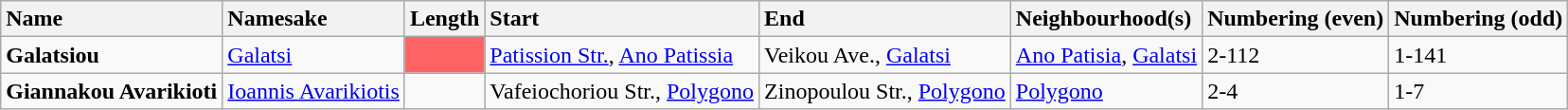<table class="wikitable sortable">
<tr>
<th style="text-align:left;">Name</th>
<th style="text-align:left;">Namesake</th>
<th style="text-align:left;">Length</th>
<th style="text-align:left;">Start</th>
<th style="text-align:left;">End</th>
<th style="text-align:left;">Neighbourhood(s)</th>
<th style="text-align:left;">Numbering (even)</th>
<th style="text-align:left;">Numbering (odd)</th>
</tr>
<tr class="sort">
<td><strong>Galatsiou</strong><br></td>
<td><a href='#'>Galatsi</a></td>
<td style="background:#ff6464;"></td>
<td><a href='#'>Patission Str.</a>, <a href='#'>Ano Patissia</a></td>
<td>Veikou Ave., <a href='#'>Galatsi</a></td>
<td><a href='#'>Ano Patisia</a>, <a href='#'>Galatsi</a></td>
<td>2-112</td>
<td>1-141</td>
</tr>
<tr>
<td><strong>Giannakou Avarikioti</strong><br></td>
<td><a href='#'>Ioannis Avarikiotis</a></td>
<td></td>
<td>Vafeiochoriou Str., <a href='#'>Polygono</a></td>
<td>Zinopoulou Str., <a href='#'>Polygono</a></td>
<td><a href='#'>Polygono</a></td>
<td>2-4</td>
<td>1-7</td>
</tr>
</table>
